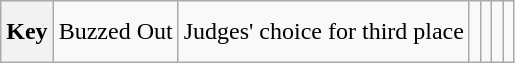<table class="wikitable" style="height:2.6em">
<tr>
<th>Key</th>
<td> Buzzed Out</td>
<td> Judges' choice for third place</td>
<td></td>
<td></td>
<td></td>
<td></td>
</tr>
</table>
